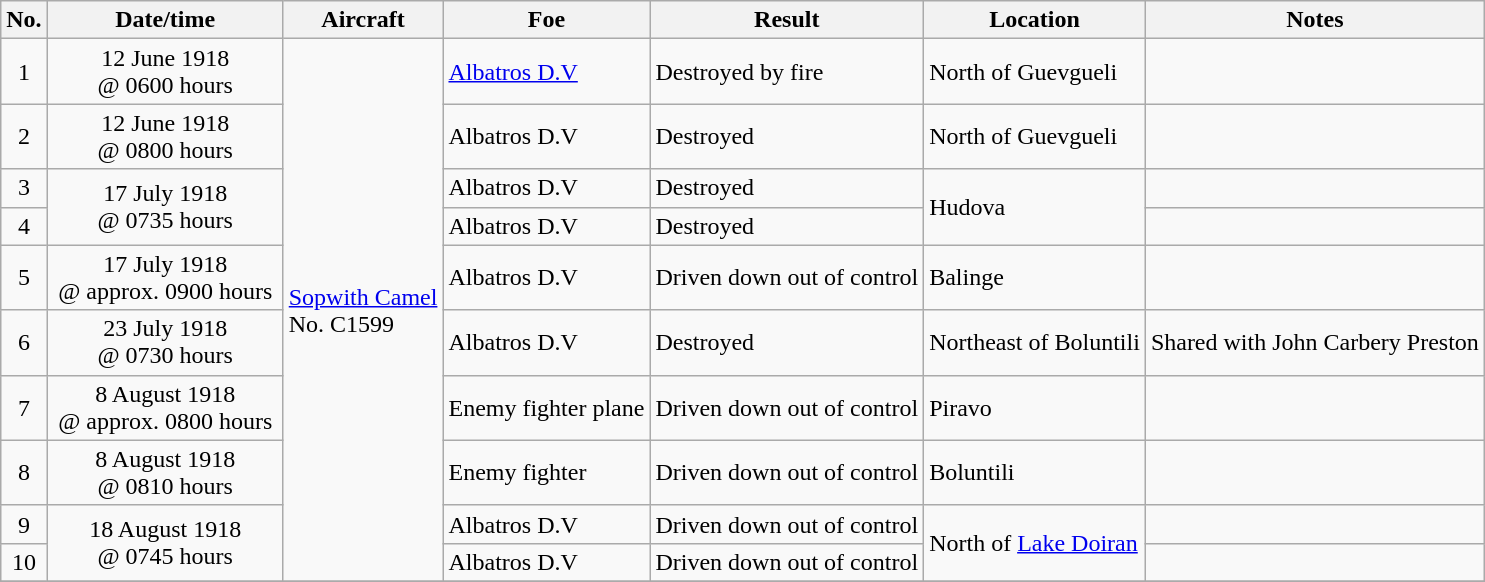<table class="wikitable">
<tr>
<th>No.</th>
<th width="150">Date/time</th>
<th>Aircraft</th>
<th>Foe</th>
<th>Result</th>
<th>Location</th>
<th>Notes</th>
</tr>
<tr>
<td align="center">1</td>
<td align="center">12 June 1918<br>@ 0600 hours</td>
<td rowspan="10"><a href='#'>Sopwith Camel</a><br>No. C1599</td>
<td><a href='#'>Albatros D.V</a></td>
<td>Destroyed by fire</td>
<td>North of Guevgueli</td>
<td></td>
</tr>
<tr>
<td align="center">2</td>
<td align="center">12 June 1918<br>@ 0800 hours</td>
<td>Albatros D.V</td>
<td>Destroyed</td>
<td>North of Guevgueli</td>
<td></td>
</tr>
<tr>
<td align="center">3</td>
<td rowspan="2" align="center">17 July 1918<br>@ 0735 hours</td>
<td>Albatros D.V</td>
<td>Destroyed</td>
<td rowspan="2">Hudova</td>
<td></td>
</tr>
<tr>
<td align="center">4</td>
<td>Albatros D.V</td>
<td>Destroyed</td>
<td></td>
</tr>
<tr>
<td align="center">5</td>
<td align="center">17 July 1918<br>@ approx. 0900 hours</td>
<td>Albatros D.V</td>
<td>Driven down out of control</td>
<td>Balinge</td>
<td></td>
</tr>
<tr>
<td align="center">6</td>
<td align="center">23 July 1918<br>@ 0730 hours</td>
<td>Albatros D.V</td>
<td>Destroyed</td>
<td>Northeast of Boluntili</td>
<td>Shared with John Carbery Preston</td>
</tr>
<tr>
<td align="center">7</td>
<td align="center">8 August 1918<br>@ approx. 0800 hours</td>
<td>Enemy fighter plane</td>
<td>Driven down out of control</td>
<td>Piravo</td>
<td></td>
</tr>
<tr>
<td align="center">8</td>
<td align="center">8 August 1918<br>@ 0810 hours</td>
<td>Enemy fighter</td>
<td>Driven down out of control</td>
<td>Boluntili</td>
<td></td>
</tr>
<tr>
<td align="center">9</td>
<td rowspan="2" align="center">18 August 1918<br>@ 0745 hours</td>
<td>Albatros D.V</td>
<td>Driven down out of control</td>
<td rowspan="2">North of <a href='#'>Lake Doiran</a></td>
<td></td>
</tr>
<tr>
<td align="center">10</td>
<td>Albatros D.V</td>
<td>Driven down out of control</td>
<td></td>
</tr>
<tr>
</tr>
</table>
